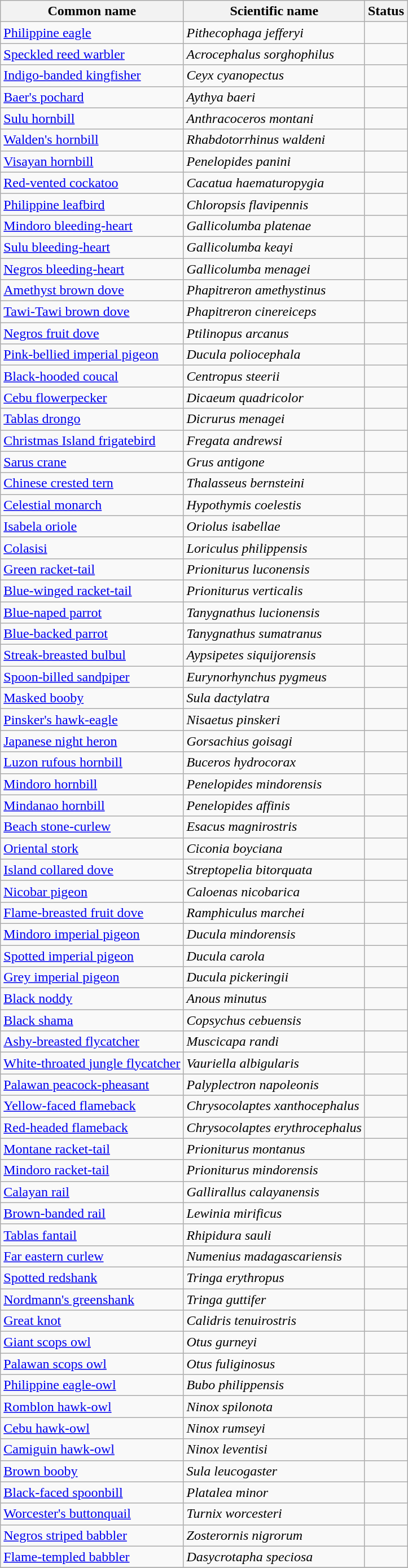<table class="wikitable sortable">
<tr>
<th>Common name</th>
<th>Scientific name</th>
<th>Status</th>
</tr>
<tr>
<td><a href='#'>Philippine eagle</a></td>
<td><em>Pithecophaga jefferyi</em></td>
<td align=center></td>
</tr>
<tr>
<td><a href='#'>Speckled reed warbler</a></td>
<td><em>Acrocephalus sorghophilus</em></td>
<td align=center></td>
</tr>
<tr>
<td><a href='#'>Indigo-banded kingfisher</a></td>
<td><em>Ceyx cyanopectus</em></td>
<td align=center></td>
</tr>
<tr>
<td><a href='#'>Baer's pochard</a></td>
<td><em>Aythya baeri</em></td>
<td align=center></td>
</tr>
<tr>
<td><a href='#'>Sulu hornbill</a></td>
<td><em>Anthracoceros montani</em></td>
<td align=center></td>
</tr>
<tr>
<td><a href='#'>Walden's hornbill</a></td>
<td><em>Rhabdotorrhinus waldeni </em></td>
<td align=center></td>
</tr>
<tr>
<td><a href='#'>Visayan hornbill</a></td>
<td><em>Penelopides panini</em></td>
<td align=center></td>
</tr>
<tr>
<td><a href='#'>Red-vented cockatoo</a></td>
<td><em>Cacatua haematuropygia</em></td>
<td align=center></td>
</tr>
<tr>
<td><a href='#'>Philippine leafbird</a></td>
<td><em>Chloropsis flavipennis</em></td>
<td align=center></td>
</tr>
<tr>
<td><a href='#'>Mindoro bleeding-heart</a></td>
<td><em>Gallicolumba platenae</em></td>
<td align=center></td>
</tr>
<tr>
<td><a href='#'>Sulu bleeding-heart</a></td>
<td><em>Gallicolumba keayi</em></td>
<td align=center></td>
</tr>
<tr>
<td><a href='#'>Negros bleeding-heart</a></td>
<td><em>Gallicolumba menagei</em></td>
<td align=center></td>
</tr>
<tr>
<td><a href='#'>Amethyst brown dove</a></td>
<td><em>Phapitreron amethystinus</em></td>
<td align=center></td>
</tr>
<tr>
<td><a href='#'>Tawi-Tawi brown dove</a></td>
<td><em>Phapitreron cinereiceps</em></td>
<td align=center></td>
</tr>
<tr>
<td><a href='#'>Negros fruit dove</a></td>
<td><em>Ptilinopus arcanus</em></td>
<td align=center></td>
</tr>
<tr>
<td><a href='#'>Pink-bellied imperial pigeon</a></td>
<td><em>Ducula poliocephala</em></td>
<td align=center></td>
</tr>
<tr>
<td><a href='#'>Black-hooded coucal</a></td>
<td><em>Centropus steerii</em></td>
<td align=center></td>
</tr>
<tr>
<td><a href='#'>Cebu flowerpecker</a></td>
<td><em>Dicaeum quadricolor</em></td>
<td align=center></td>
</tr>
<tr>
<td><a href='#'>Tablas drongo</a></td>
<td><em>Dicrurus menagei</em></td>
<td align=center></td>
</tr>
<tr>
<td><a href='#'>Christmas Island frigatebird</a></td>
<td><em>Fregata andrewsi</em></td>
<td align=center></td>
</tr>
<tr>
<td><a href='#'>Sarus crane</a></td>
<td><em>Grus antigone</em></td>
<td align=center></td>
</tr>
<tr>
<td><a href='#'>Chinese crested tern</a></td>
<td><em>Thalasseus bernsteini</em></td>
<td align=center></td>
</tr>
<tr>
<td><a href='#'>Celestial monarch</a></td>
<td><em> Hypothymis coelestis</em></td>
<td align=center></td>
</tr>
<tr>
<td><a href='#'>Isabela oriole</a></td>
<td><em>Oriolus isabellae</em></td>
<td align=center></td>
</tr>
<tr>
<td><a href='#'>Colasisi</a></td>
<td><em>Loriculus philippensis</em></td>
<td align=center></td>
</tr>
<tr>
<td><a href='#'>Green racket-tail</a></td>
<td><em>Prioniturus luconensis</em></td>
<td align=center></td>
</tr>
<tr>
<td><a href='#'>Blue-winged racket-tail</a></td>
<td><em>Prioniturus verticalis</em></td>
<td align=center></td>
</tr>
<tr>
<td><a href='#'>Blue-naped parrot</a></td>
<td><em>Tanygnathus lucionensis</em></td>
<td align=center></td>
</tr>
<tr>
<td><a href='#'>Blue-backed parrot</a></td>
<td><em>Tanygnathus sumatranus</em></td>
<td align=center></td>
</tr>
<tr>
<td><a href='#'>Streak-breasted bulbul</a></td>
<td><em>Aypsipetes siquijorensis</em></td>
<td align=center></td>
</tr>
<tr>
<td><a href='#'>Spoon-billed sandpiper</a></td>
<td><em>Eurynorhynchus pygmeus</em></td>
<td align=center></td>
</tr>
<tr>
<td><a href='#'>Masked booby</a></td>
<td><em>Sula dactylatra</em></td>
<td align=center></td>
</tr>
<tr>
<td><a href='#'>Pinsker's hawk-eagle</a></td>
<td><em>Nisaetus pinskeri</em></td>
<td align=center></td>
</tr>
<tr>
<td><a href='#'>Japanese night heron</a></td>
<td><em>Gorsachius goisagi</em></td>
<td align=center></td>
</tr>
<tr>
<td><a href='#'>Luzon rufous hornbill</a></td>
<td><em>Buceros hydrocorax</em></td>
<td align=center></td>
</tr>
<tr>
<td><a href='#'>Mindoro hornbill</a></td>
<td><em>Penelopides mindorensis</em></td>
<td align=center></td>
</tr>
<tr>
<td><a href='#'>Mindanao hornbill</a></td>
<td><em>Penelopides affinis</em></td>
<td align=center></td>
</tr>
<tr>
<td><a href='#'>Beach stone-curlew</a></td>
<td><em>Esacus magnirostris</em></td>
<td align=center></td>
</tr>
<tr>
<td><a href='#'>Oriental stork</a></td>
<td><em>Ciconia boyciana</em></td>
<td align=center></td>
</tr>
<tr>
<td><a href='#'>Island collared dove</a></td>
<td><em>Streptopelia bitorquata</em></td>
<td align=center></td>
</tr>
<tr>
<td><a href='#'>Nicobar pigeon</a></td>
<td><em>Caloenas nicobarica</em></td>
<td align=center></td>
</tr>
<tr>
<td><a href='#'>Flame-breasted fruit dove</a></td>
<td><em>Ramphiculus marchei</em></td>
<td align=center></td>
</tr>
<tr>
<td><a href='#'>Mindoro imperial pigeon</a></td>
<td><em>Ducula mindorensis</em></td>
<td align=center></td>
</tr>
<tr>
<td><a href='#'>Spotted imperial pigeon</a></td>
<td><em>Ducula carola</em></td>
<td align=center></td>
</tr>
<tr>
<td><a href='#'>Grey imperial pigeon</a></td>
<td><em>Ducula pickeringii</em></td>
<td align=center></td>
</tr>
<tr>
<td><a href='#'>Black noddy</a></td>
<td><em>Anous minutus</em></td>
<td align=center></td>
</tr>
<tr>
<td><a href='#'>Black shama</a></td>
<td><em>Copsychus cebuensis</em></td>
<td align=center></td>
</tr>
<tr>
<td><a href='#'>Ashy-breasted flycatcher</a></td>
<td><em>Muscicapa randi</em></td>
<td align=center></td>
</tr>
<tr>
<td><a href='#'>White-throated jungle flycatcher</a></td>
<td><em>Vauriella albigularis</em></td>
<td align=center></td>
</tr>
<tr>
<td><a href='#'>Palawan peacock-pheasant</a></td>
<td><em>Palyplectron napoleonis</em></td>
<td align=center></td>
</tr>
<tr>
<td><a href='#'>Yellow-faced flameback</a></td>
<td><em>Chrysocolaptes xanthocephalus</em></td>
<td align=center></td>
</tr>
<tr>
<td><a href='#'>Red-headed flameback</a></td>
<td><em>Chrysocolaptes erythrocephalus</em></td>
<td align=center></td>
</tr>
<tr>
<td><a href='#'>Montane racket-tail</a></td>
<td><em>Prioniturus montanus</em></td>
<td align=center></td>
</tr>
<tr>
<td><a href='#'>Mindoro racket-tail</a></td>
<td><em>Prioniturus mindorensis</em></td>
<td align=center></td>
</tr>
<tr>
<td><a href='#'>Calayan rail</a></td>
<td><em>Gallirallus calayanensis</em></td>
<td align=center></td>
</tr>
<tr>
<td><a href='#'>Brown-banded rail</a></td>
<td><em>Lewinia mirificus</em></td>
<td align=center></td>
</tr>
<tr>
<td><a href='#'>Tablas fantail</a></td>
<td><em>Rhipidura sauli</em></td>
<td align=center></td>
</tr>
<tr>
<td><a href='#'>Far eastern curlew</a></td>
<td><em>Numenius madagascariensis</em></td>
<td align=center></td>
</tr>
<tr>
<td><a href='#'>Spotted redshank</a></td>
<td><em>Tringa erythropus</em></td>
<td align=center></td>
</tr>
<tr>
<td><a href='#'>Nordmann's greenshank</a></td>
<td><em>Tringa guttifer</em></td>
<td align=center></td>
</tr>
<tr>
<td><a href='#'>Great knot</a></td>
<td><em>Calidris tenuirostris</em></td>
<td align=center></td>
</tr>
<tr>
<td><a href='#'>Giant scops owl</a></td>
<td><em>Otus gurneyi</em></td>
<td align=center></td>
</tr>
<tr>
<td><a href='#'>Palawan scops owl</a></td>
<td><em>Otus fuliginosus</em></td>
<td align=center></td>
</tr>
<tr>
<td><a href='#'>Philippine eagle-owl</a></td>
<td><em>Bubo philippensis</em></td>
<td align=center></td>
</tr>
<tr>
<td><a href='#'>Romblon hawk-owl</a></td>
<td><em>Ninox spilonota</em></td>
<td align=center></td>
</tr>
<tr>
<td><a href='#'>Cebu hawk-owl</a></td>
<td><em>Ninox rumseyi</em></td>
<td align=center></td>
</tr>
<tr>
<td><a href='#'>Camiguin hawk-owl</a></td>
<td><em>Ninox leventisi</em></td>
<td align=center></td>
</tr>
<tr>
<td><a href='#'>Brown booby</a></td>
<td><em>Sula leucogaster</em></td>
<td align=center></td>
</tr>
<tr>
<td><a href='#'>Black-faced spoonbill</a></td>
<td><em>Platalea minor</em></td>
<td align=center></td>
</tr>
<tr>
<td><a href='#'>Worcester's buttonquail</a></td>
<td><em>Turnix worcesteri</em></td>
<td align=center></td>
</tr>
<tr>
<td><a href='#'>Negros striped babbler</a></td>
<td><em>Zosterornis nigrorum</em></td>
<td align=center></td>
</tr>
<tr>
<td><a href='#'>Flame-templed babbler</a></td>
<td><em>Dasycrotapha speciosa</em></td>
<td align=center></td>
</tr>
<tr>
</tr>
</table>
